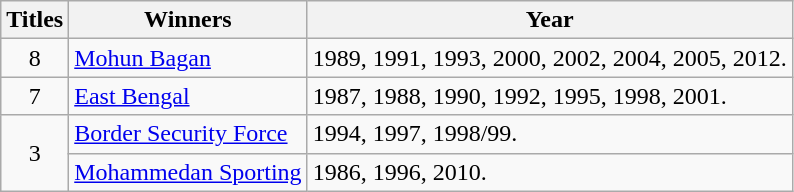<table class="wikitable">
<tr>
<th>Titles</th>
<th>Winners</th>
<th>Year</th>
</tr>
<tr>
<td align=center>8</td>
<td><a href='#'>Mohun Bagan</a></td>
<td>1989, 1991, 1993, 2000, 2002, 2004, 2005, 2012.</td>
</tr>
<tr>
<td align=center>7</td>
<td><a href='#'>East Bengal</a></td>
<td>1987, 1988, 1990, 1992, 1995, 1998, 2001.</td>
</tr>
<tr>
<td align=center rowspan=2>3</td>
<td><a href='#'>Border Security Force</a></td>
<td>1994, 1997, 1998/99.</td>
</tr>
<tr>
<td><a href='#'>Mohammedan Sporting</a></td>
<td>1986, 1996, 2010.</td>
</tr>
</table>
